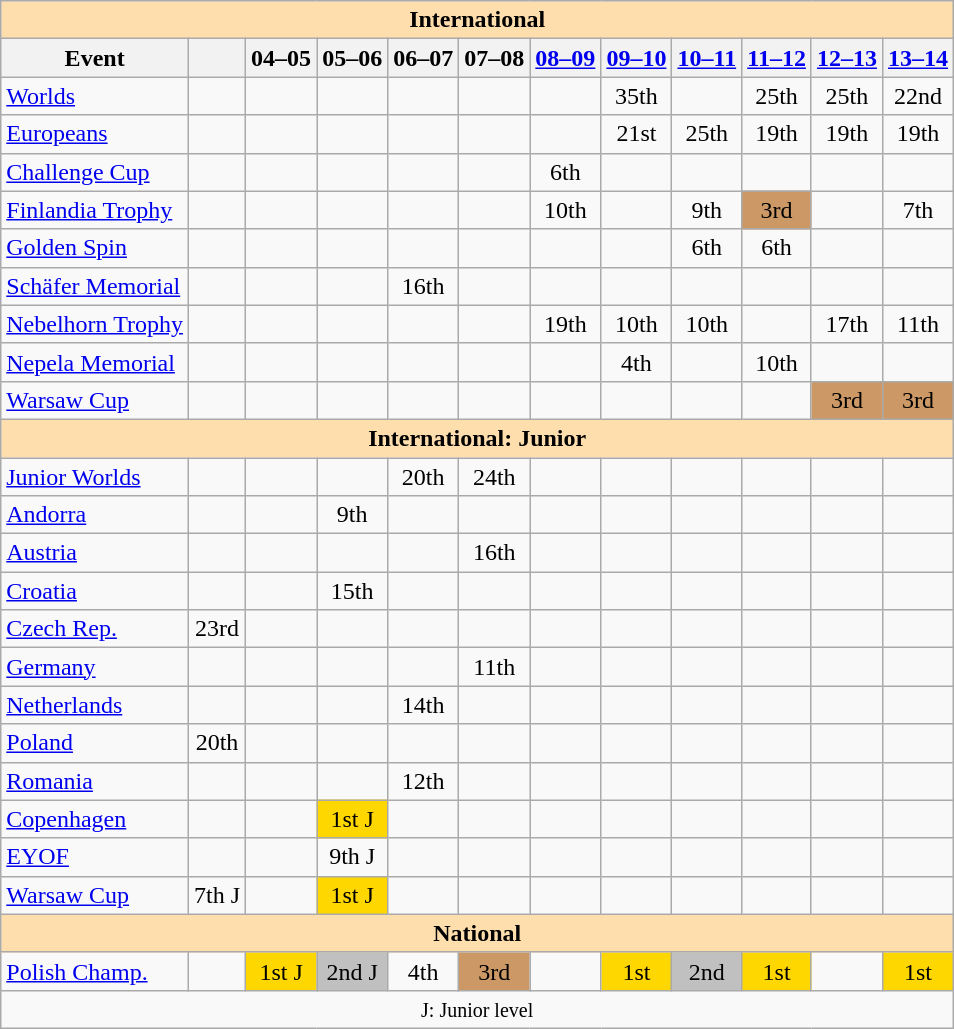<table class="wikitable" style="text-align:center">
<tr>
<th style="background-color: #ffdead; " colspan=12 align=center>International</th>
</tr>
<tr>
<th>Event</th>
<th></th>
<th>04–05</th>
<th>05–06</th>
<th>06–07</th>
<th>07–08</th>
<th><a href='#'>08–09</a></th>
<th><a href='#'>09–10</a></th>
<th><a href='#'>10–11</a></th>
<th><a href='#'>11–12</a></th>
<th><a href='#'>12–13</a></th>
<th><a href='#'>13–14</a></th>
</tr>
<tr>
<td align=left><a href='#'>Worlds</a></td>
<td></td>
<td></td>
<td></td>
<td></td>
<td></td>
<td></td>
<td>35th</td>
<td></td>
<td>25th</td>
<td>25th</td>
<td>22nd</td>
</tr>
<tr>
<td align=left><a href='#'>Europeans</a></td>
<td></td>
<td></td>
<td></td>
<td></td>
<td></td>
<td></td>
<td>21st</td>
<td>25th</td>
<td>19th</td>
<td>19th</td>
<td>19th</td>
</tr>
<tr>
<td align=left><a href='#'>Challenge Cup</a></td>
<td></td>
<td></td>
<td></td>
<td></td>
<td></td>
<td>6th</td>
<td></td>
<td></td>
<td></td>
<td></td>
<td></td>
</tr>
<tr>
<td align=left><a href='#'>Finlandia Trophy</a></td>
<td></td>
<td></td>
<td></td>
<td></td>
<td></td>
<td>10th</td>
<td></td>
<td>9th</td>
<td bgcolor=cc9966>3rd</td>
<td></td>
<td>7th</td>
</tr>
<tr>
<td align=left><a href='#'>Golden Spin</a></td>
<td></td>
<td></td>
<td></td>
<td></td>
<td></td>
<td></td>
<td></td>
<td>6th</td>
<td>6th</td>
<td></td>
<td></td>
</tr>
<tr>
<td align=left><a href='#'>Schäfer Memorial</a></td>
<td></td>
<td></td>
<td></td>
<td>16th</td>
<td></td>
<td></td>
<td></td>
<td></td>
<td></td>
<td></td>
<td></td>
</tr>
<tr>
<td align=left><a href='#'>Nebelhorn Trophy</a></td>
<td></td>
<td></td>
<td></td>
<td></td>
<td></td>
<td>19th</td>
<td>10th</td>
<td>10th</td>
<td></td>
<td>17th</td>
<td>11th</td>
</tr>
<tr>
<td align=left><a href='#'>Nepela Memorial</a></td>
<td></td>
<td></td>
<td></td>
<td></td>
<td></td>
<td></td>
<td>4th</td>
<td></td>
<td>10th</td>
<td></td>
<td></td>
</tr>
<tr>
<td align=left><a href='#'>Warsaw Cup</a></td>
<td></td>
<td></td>
<td></td>
<td></td>
<td></td>
<td></td>
<td></td>
<td></td>
<td></td>
<td bgcolor=cc9966>3rd</td>
<td bgcolor=cc9966>3rd</td>
</tr>
<tr>
<th style="background-color: #ffdead; " colspan=12 align=center>International: Junior</th>
</tr>
<tr>
<td align=left><a href='#'>Junior Worlds</a></td>
<td></td>
<td></td>
<td></td>
<td>20th</td>
<td>24th</td>
<td></td>
<td></td>
<td></td>
<td></td>
<td></td>
<td></td>
</tr>
<tr>
<td align=left> <a href='#'>Andorra</a></td>
<td></td>
<td></td>
<td>9th</td>
<td></td>
<td></td>
<td></td>
<td></td>
<td></td>
<td></td>
<td></td>
<td></td>
</tr>
<tr>
<td align=left> <a href='#'>Austria</a></td>
<td></td>
<td></td>
<td></td>
<td></td>
<td>16th</td>
<td></td>
<td></td>
<td></td>
<td></td>
<td></td>
<td></td>
</tr>
<tr>
<td align=left> <a href='#'>Croatia</a></td>
<td></td>
<td></td>
<td>15th</td>
<td></td>
<td></td>
<td></td>
<td></td>
<td></td>
<td></td>
<td></td>
<td></td>
</tr>
<tr>
<td align=left> <a href='#'>Czech Rep.</a></td>
<td>23rd</td>
<td></td>
<td></td>
<td></td>
<td></td>
<td></td>
<td></td>
<td></td>
<td></td>
<td></td>
<td></td>
</tr>
<tr>
<td align=left> <a href='#'>Germany</a></td>
<td></td>
<td></td>
<td></td>
<td></td>
<td>11th</td>
<td></td>
<td></td>
<td></td>
<td></td>
<td></td>
<td></td>
</tr>
<tr>
<td align=left> <a href='#'>Netherlands</a></td>
<td></td>
<td></td>
<td></td>
<td>14th</td>
<td></td>
<td></td>
<td></td>
<td></td>
<td></td>
<td></td>
<td></td>
</tr>
<tr>
<td align=left> <a href='#'>Poland</a></td>
<td>20th</td>
<td></td>
<td></td>
<td></td>
<td></td>
<td></td>
<td></td>
<td></td>
<td></td>
<td></td>
<td></td>
</tr>
<tr>
<td align=left> <a href='#'>Romania</a></td>
<td></td>
<td></td>
<td></td>
<td>12th</td>
<td></td>
<td></td>
<td></td>
<td></td>
<td></td>
<td></td>
<td></td>
</tr>
<tr>
<td align=left><a href='#'>Copenhagen</a></td>
<td></td>
<td></td>
<td bgcolor=gold>1st J</td>
<td></td>
<td></td>
<td></td>
<td></td>
<td></td>
<td></td>
<td></td>
<td></td>
</tr>
<tr>
<td align=left><a href='#'>EYOF</a></td>
<td></td>
<td></td>
<td>9th J</td>
<td></td>
<td></td>
<td></td>
<td></td>
<td></td>
<td></td>
<td></td>
<td></td>
</tr>
<tr>
<td align=left><a href='#'>Warsaw Cup</a></td>
<td>7th J</td>
<td></td>
<td bgcolor=gold>1st J</td>
<td></td>
<td></td>
<td></td>
<td></td>
<td></td>
<td></td>
<td></td>
<td></td>
</tr>
<tr>
<th style="background-color: #ffdead; " colspan=12 align=center>National</th>
</tr>
<tr>
<td align=left><a href='#'>Polish Champ.</a></td>
<td></td>
<td bgcolor=gold>1st J</td>
<td bgcolor=silver>2nd J</td>
<td>4th</td>
<td bgcolor=cc9966>3rd</td>
<td></td>
<td bgcolor=gold>1st</td>
<td bgcolor=silver>2nd</td>
<td bgcolor=gold>1st</td>
<td></td>
<td bgcolor=gold>1st</td>
</tr>
<tr>
<td colspan=12 align=center><small> J: Junior level </small></td>
</tr>
</table>
